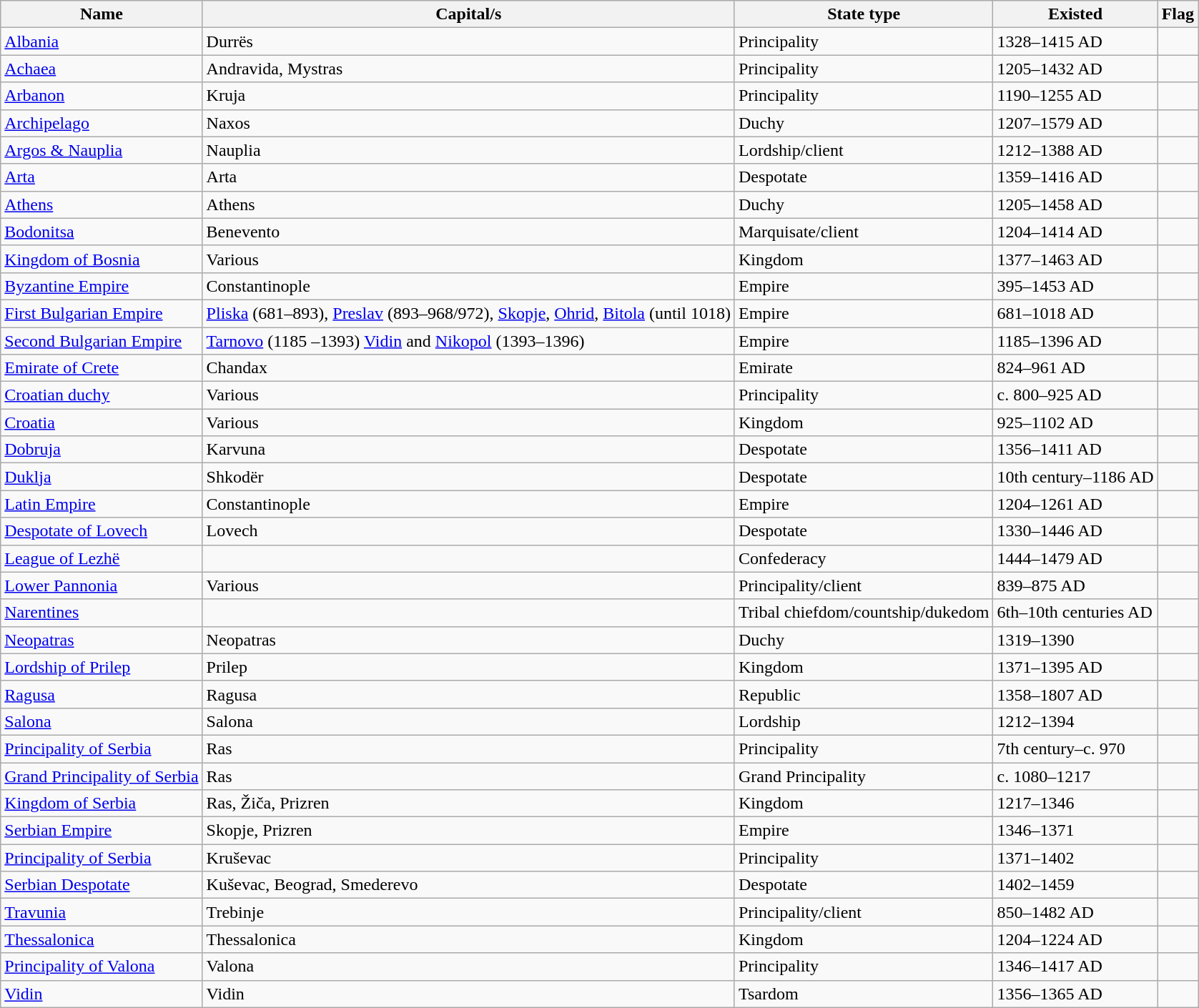<table class="wikitable sortable" border="1">
<tr>
<th>Name</th>
<th>Capital/s</th>
<th>State type</th>
<th>Existed</th>
<th>Flag</th>
</tr>
<tr>
<td><a href='#'>Albania</a></td>
<td>Durrës</td>
<td>Principality</td>
<td>1328–1415 AD</td>
<td></td>
</tr>
<tr>
<td><a href='#'>Achaea</a></td>
<td>Andravida, Mystras</td>
<td>Principality</td>
<td>1205–1432 AD</td>
<td></td>
</tr>
<tr>
<td><a href='#'>Arbanon</a></td>
<td>Kruja</td>
<td>Principality</td>
<td>1190–1255 AD</td>
<td></td>
</tr>
<tr>
<td><a href='#'>Archipelago</a></td>
<td>Naxos</td>
<td>Duchy</td>
<td>1207–1579 AD</td>
<td></td>
</tr>
<tr>
<td><a href='#'>Argos & Nauplia</a></td>
<td>Nauplia</td>
<td>Lordship/client</td>
<td>1212–1388 AD</td>
<td></td>
</tr>
<tr>
<td><a href='#'>Arta</a></td>
<td>Arta</td>
<td>Despotate</td>
<td>1359–1416 AD</td>
<td></td>
</tr>
<tr>
<td><a href='#'>Athens</a></td>
<td>Athens</td>
<td>Duchy</td>
<td>1205–1458 AD</td>
<td></td>
</tr>
<tr>
<td><a href='#'>Bodonitsa</a></td>
<td>Benevento</td>
<td>Marquisate/client</td>
<td>1204–1414 AD</td>
<td></td>
</tr>
<tr>
<td><a href='#'>Kingdom of Bosnia</a></td>
<td>Various</td>
<td>Kingdom</td>
<td>1377–1463 AD</td>
<td></td>
</tr>
<tr>
<td><a href='#'>Byzantine Empire</a></td>
<td>Constantinople</td>
<td>Empire</td>
<td>395–1453 AD</td>
<td></td>
</tr>
<tr>
<td><a href='#'>First Bulgarian Empire</a></td>
<td><a href='#'>Pliska</a> (681–893), <a href='#'>Preslav</a> (893–968/972), <a href='#'>Skopje</a>, <a href='#'>Ohrid</a>, <a href='#'>Bitola</a> (until 1018)</td>
<td>Empire</td>
<td>681–1018 AD</td>
<td></td>
</tr>
<tr>
<td><a href='#'>Second Bulgarian Empire</a></td>
<td><a href='#'>Tarnovo</a> (1185 –1393) <a href='#'>Vidin</a> and <a href='#'>Nikopol</a> (1393–1396)</td>
<td>Empire</td>
<td>1185–1396 AD</td>
<td></td>
</tr>
<tr>
<td><a href='#'>Emirate of Crete</a></td>
<td>Chandax</td>
<td>Emirate</td>
<td>824–961 AD</td>
<td></td>
</tr>
<tr>
<td><a href='#'>Croatian duchy</a></td>
<td>Various</td>
<td>Principality</td>
<td>c. 800–925 AD</td>
<td></td>
</tr>
<tr>
<td><a href='#'>Croatia</a></td>
<td>Various</td>
<td>Kingdom</td>
<td>925–1102 AD</td>
<td></td>
</tr>
<tr>
<td><a href='#'>Dobruja</a></td>
<td>Karvuna</td>
<td>Despotate</td>
<td>1356–1411 AD</td>
<td></td>
</tr>
<tr>
<td><a href='#'>Duklja</a></td>
<td>Shkodër</td>
<td>Despotate</td>
<td>10th century–1186 AD</td>
<td></td>
</tr>
<tr>
<td><a href='#'>Latin Empire</a></td>
<td>Constantinople</td>
<td>Empire</td>
<td>1204–1261 AD</td>
<td></td>
</tr>
<tr>
<td><a href='#'>Despotate of Lovech</a></td>
<td>Lovech</td>
<td>Despotate</td>
<td>1330–1446 AD</td>
<td></td>
</tr>
<tr>
<td><a href='#'>League of Lezhë</a></td>
<td></td>
<td>Confederacy</td>
<td>1444–1479 AD</td>
<td></td>
</tr>
<tr>
<td><a href='#'>Lower Pannonia</a></td>
<td>Various</td>
<td>Principality/client</td>
<td>839–875 AD</td>
<td></td>
</tr>
<tr>
<td><a href='#'>Narentines</a></td>
<td></td>
<td>Tribal chiefdom/countship/dukedom</td>
<td>6th–10th centuries AD</td>
<td></td>
</tr>
<tr>
<td><a href='#'>Neopatras</a></td>
<td>Neopatras</td>
<td>Duchy</td>
<td>1319–1390</td>
<td></td>
</tr>
<tr>
<td><a href='#'>Lordship of Prilep</a></td>
<td>Prilep</td>
<td>Kingdom</td>
<td>1371–1395 AD</td>
<td></td>
</tr>
<tr>
<td><a href='#'>Ragusa</a></td>
<td>Ragusa</td>
<td>Republic</td>
<td>1358–1807 AD</td>
<td></td>
</tr>
<tr>
<td><a href='#'>Salona</a></td>
<td>Salona</td>
<td>Lordship</td>
<td>1212–1394</td>
<td></td>
</tr>
<tr>
<td><a href='#'>Principality of Serbia</a></td>
<td>Ras</td>
<td>Principality</td>
<td>7th century–c. 970</td>
<td></td>
</tr>
<tr>
<td><a href='#'>Grand Principality of Serbia</a></td>
<td>Ras</td>
<td>Grand Principality</td>
<td>c. 1080–1217</td>
<td></td>
</tr>
<tr>
<td><a href='#'>Kingdom of Serbia</a></td>
<td>Ras, Žiča, Prizren</td>
<td>Kingdom</td>
<td>1217–1346</td>
<td></td>
</tr>
<tr>
<td><a href='#'>Serbian Empire</a></td>
<td>Skopje, Prizren</td>
<td>Empire</td>
<td>1346–1371</td>
<td></td>
</tr>
<tr>
<td><a href='#'>Principality of Serbia</a></td>
<td>Kruševac</td>
<td>Principality</td>
<td>1371–1402</td>
<td></td>
</tr>
<tr>
<td><a href='#'>Serbian Despotate</a></td>
<td>Kuševac, Beograd, Smederevo</td>
<td>Despotate</td>
<td>1402–1459</td>
<td></td>
</tr>
<tr>
<td><a href='#'>Travunia</a></td>
<td>Trebinje</td>
<td>Principality/client</td>
<td>850–1482 AD</td>
<td></td>
</tr>
<tr>
<td><a href='#'>Thessalonica</a></td>
<td>Thessalonica</td>
<td>Kingdom</td>
<td>1204–1224 AD</td>
<td></td>
</tr>
<tr>
<td><a href='#'>Principality of Valona</a></td>
<td>Valona</td>
<td>Principality</td>
<td>1346–1417 AD</td>
<td></td>
</tr>
<tr>
<td><a href='#'>Vidin</a></td>
<td>Vidin</td>
<td>Tsardom</td>
<td>1356–1365 AD</td>
<td></td>
</tr>
</table>
